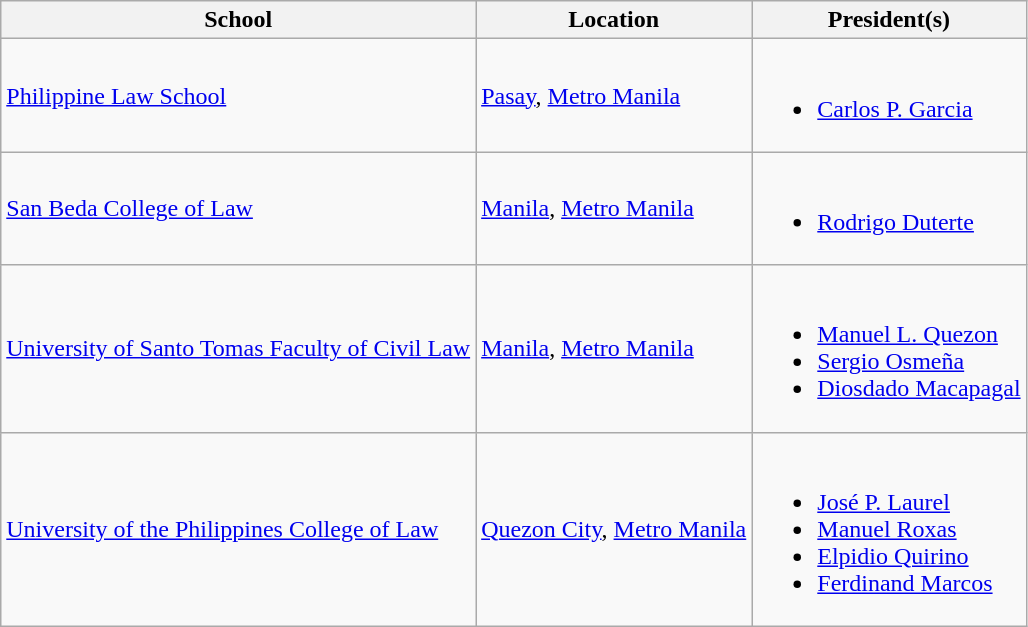<table class="wikitable">
<tr>
<th>School</th>
<th>Location</th>
<th>President(s)</th>
</tr>
<tr>
<td nowrap><a href='#'>Philippine Law School</a></td>
<td><a href='#'>Pasay</a>, <a href='#'>Metro Manila</a></td>
<td><br><ul><li><a href='#'>Carlos P. Garcia</a></li></ul></td>
</tr>
<tr>
<td nowrap><a href='#'>San Beda College of Law</a></td>
<td><a href='#'>Manila</a>, <a href='#'>Metro Manila</a></td>
<td><br><ul><li><a href='#'>Rodrigo Duterte</a></li></ul></td>
</tr>
<tr>
<td nowrap><a href='#'>University of Santo Tomas Faculty of Civil Law</a></td>
<td><a href='#'>Manila</a>, <a href='#'>Metro Manila</a></td>
<td><br><ul><li><a href='#'>Manuel L. Quezon</a></li><li><a href='#'>Sergio Osmeña</a></li><li><a href='#'>Diosdado Macapagal</a></li></ul></td>
</tr>
<tr>
<td nowrap><a href='#'>University of the Philippines College of Law</a></td>
<td><a href='#'>Quezon City</a>, <a href='#'>Metro Manila</a></td>
<td><br><ul><li><a href='#'>José P. Laurel</a></li><li><a href='#'>Manuel Roxas</a></li><li><a href='#'>Elpidio Quirino</a></li><li><a href='#'>Ferdinand Marcos</a></li></ul></td>
</tr>
</table>
